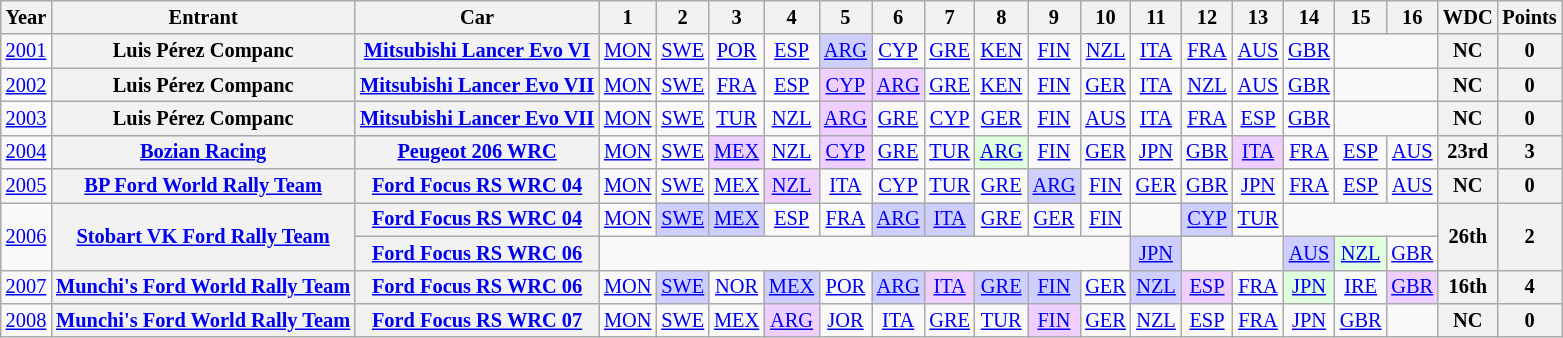<table class="wikitable" border="1" style="text-align:center; font-size:85%;">
<tr>
<th>Year</th>
<th>Entrant</th>
<th>Car</th>
<th>1</th>
<th>2</th>
<th>3</th>
<th>4</th>
<th>5</th>
<th>6</th>
<th>7</th>
<th>8</th>
<th>9</th>
<th>10</th>
<th>11</th>
<th>12</th>
<th>13</th>
<th>14</th>
<th>15</th>
<th>16</th>
<th>WDC</th>
<th>Points</th>
</tr>
<tr>
<td><a href='#'>2001</a></td>
<th nowrap>Luis Pérez Companc</th>
<th nowrap><a href='#'>Mitsubishi Lancer Evo VI</a></th>
<td><a href='#'>MON</a></td>
<td><a href='#'>SWE</a></td>
<td><a href='#'>POR</a></td>
<td><a href='#'>ESP</a></td>
<td style="background:#CFCFFF;"><a href='#'>ARG</a><br></td>
<td><a href='#'>CYP</a></td>
<td><a href='#'>GRE</a></td>
<td><a href='#'>KEN</a></td>
<td><a href='#'>FIN</a></td>
<td><a href='#'>NZL</a></td>
<td><a href='#'>ITA</a></td>
<td><a href='#'>FRA</a></td>
<td><a href='#'>AUS</a></td>
<td><a href='#'>GBR</a></td>
<td colspan=2></td>
<th>NC</th>
<th>0</th>
</tr>
<tr>
<td><a href='#'>2002</a></td>
<th nowrap>Luis Pérez Companc</th>
<th nowrap><a href='#'>Mitsubishi Lancer Evo VII</a></th>
<td><a href='#'>MON</a></td>
<td><a href='#'>SWE</a></td>
<td><a href='#'>FRA</a></td>
<td><a href='#'>ESP</a></td>
<td style="background:#EFCFFF;"><a href='#'>CYP</a><br></td>
<td style="background:#EFCFFF;"><a href='#'>ARG</a><br></td>
<td><a href='#'>GRE</a></td>
<td><a href='#'>KEN</a></td>
<td><a href='#'>FIN</a></td>
<td><a href='#'>GER</a></td>
<td><a href='#'>ITA</a></td>
<td><a href='#'>NZL</a></td>
<td><a href='#'>AUS</a></td>
<td><a href='#'>GBR</a></td>
<td colspan=2></td>
<th>NC</th>
<th>0</th>
</tr>
<tr>
<td><a href='#'>2003</a></td>
<th nowrap>Luis Pérez Companc</th>
<th nowrap><a href='#'>Mitsubishi Lancer Evo VII</a></th>
<td><a href='#'>MON</a></td>
<td><a href='#'>SWE</a></td>
<td><a href='#'>TUR</a></td>
<td><a href='#'>NZL</a></td>
<td style="background:#EFCFFF;"><a href='#'>ARG</a><br></td>
<td><a href='#'>GRE</a></td>
<td><a href='#'>CYP</a></td>
<td><a href='#'>GER</a></td>
<td><a href='#'>FIN</a></td>
<td><a href='#'>AUS</a></td>
<td><a href='#'>ITA</a></td>
<td><a href='#'>FRA</a></td>
<td><a href='#'>ESP</a></td>
<td><a href='#'>GBR</a></td>
<td colspan=2></td>
<th>NC</th>
<th>0</th>
</tr>
<tr>
<td><a href='#'>2004</a></td>
<th nowrap><a href='#'>Bozian Racing</a></th>
<th nowrap><a href='#'>Peugeot 206 WRC</a></th>
<td><a href='#'>MON</a></td>
<td><a href='#'>SWE</a></td>
<td style="background:#EFCFFF;"><a href='#'>MEX</a><br></td>
<td><a href='#'>NZL</a></td>
<td style="background:#EFCFFF;"><a href='#'>CYP</a><br></td>
<td><a href='#'>GRE</a></td>
<td><a href='#'>TUR</a></td>
<td style="background:#DFFFDF;"><a href='#'>ARG</a><br></td>
<td><a href='#'>FIN</a></td>
<td><a href='#'>GER</a></td>
<td><a href='#'>JPN</a></td>
<td><a href='#'>GBR</a></td>
<td style="background:#EFCFFF;"><a href='#'>ITA</a><br></td>
<td><a href='#'>FRA</a></td>
<td><a href='#'>ESP</a></td>
<td><a href='#'>AUS</a></td>
<th>23rd</th>
<th>3</th>
</tr>
<tr>
<td><a href='#'>2005</a></td>
<th nowrap><a href='#'>BP Ford World Rally Team</a></th>
<th nowrap><a href='#'>Ford Focus RS WRC 04</a></th>
<td><a href='#'>MON</a></td>
<td><a href='#'>SWE</a></td>
<td><a href='#'>MEX</a></td>
<td style="background:#EFCFFF;"><a href='#'>NZL</a><br></td>
<td><a href='#'>ITA</a></td>
<td><a href='#'>CYP</a></td>
<td><a href='#'>TUR</a></td>
<td><a href='#'>GRE</a></td>
<td style="background:#CFCFFF;"><a href='#'>ARG</a><br></td>
<td><a href='#'>FIN</a></td>
<td><a href='#'>GER</a></td>
<td><a href='#'>GBR</a></td>
<td><a href='#'>JPN</a></td>
<td><a href='#'>FRA</a></td>
<td><a href='#'>ESP</a></td>
<td><a href='#'>AUS</a></td>
<th>NC</th>
<th>0</th>
</tr>
<tr>
<td rowspan=2><a href='#'>2006</a></td>
<th rowspan=2 nowrap><a href='#'>Stobart VK Ford Rally Team</a></th>
<th nowrap><a href='#'>Ford Focus RS WRC 04</a></th>
<td><a href='#'>MON</a></td>
<td style="background:#CFCFFF;"><a href='#'>SWE</a><br></td>
<td style="background:#CFCFFF;"><a href='#'>MEX</a><br></td>
<td><a href='#'>ESP</a></td>
<td><a href='#'>FRA</a></td>
<td style="background:#CFCFFF;"><a href='#'>ARG</a><br></td>
<td style="background:#CFCFFF;"><a href='#'>ITA</a><br></td>
<td><a href='#'>GRE</a></td>
<td><a href='#'>GER</a></td>
<td><a href='#'>FIN</a></td>
<td></td>
<td style="background:#CFCFFF;"><a href='#'>CYP</a><br></td>
<td><a href='#'>TUR</a></td>
<td colspan=3></td>
<th rowspan=2>26th</th>
<th rowspan=2>2</th>
</tr>
<tr>
<th nowrap><a href='#'>Ford Focus RS WRC 06</a></th>
<td colspan=10></td>
<td style="background:#CFCFFF;"><a href='#'>JPN</a><br></td>
<td colspan=2></td>
<td style="background:#CFCFFF;"><a href='#'>AUS</a><br></td>
<td style="background:#DFFFDF;"><a href='#'>NZL</a><br></td>
<td><a href='#'>GBR</a></td>
</tr>
<tr>
<td><a href='#'>2007</a></td>
<th nowrap><a href='#'>Munchi's Ford World Rally Team</a></th>
<th nowrap><a href='#'>Ford Focus RS WRC 06</a></th>
<td><a href='#'>MON</a></td>
<td style="background:#CFCFFF;"><a href='#'>SWE</a><br></td>
<td><a href='#'>NOR</a></td>
<td style="background:#CFCFFF;"><a href='#'>MEX</a><br></td>
<td><a href='#'>POR</a></td>
<td style="background:#CFCFFF;"><a href='#'>ARG</a><br></td>
<td style="background:#EFCFFF;"><a href='#'>ITA</a><br></td>
<td style="background:#CFCFFF;"><a href='#'>GRE</a><br></td>
<td style="background:#CFCFFF;"><a href='#'>FIN</a><br></td>
<td><a href='#'>GER</a></td>
<td style="background:#CFCFFF;"><a href='#'>NZL</a><br></td>
<td style="background:#EFCFFF;"><a href='#'>ESP</a><br></td>
<td><a href='#'>FRA</a></td>
<td style="background:#DFFFDF;"><a href='#'>JPN</a><br></td>
<td><a href='#'>IRE</a></td>
<td style="background:#EFCFFF;"><a href='#'>GBR</a><br></td>
<th>16th</th>
<th>4</th>
</tr>
<tr>
<td><a href='#'>2008</a></td>
<th nowrap><a href='#'>Munchi's Ford World Rally Team</a></th>
<th nowrap><a href='#'>Ford Focus RS WRC 07</a></th>
<td><a href='#'>MON</a></td>
<td><a href='#'>SWE</a></td>
<td><a href='#'>MEX</a></td>
<td style="background:#EFCFFF;"><a href='#'>ARG</a><br></td>
<td><a href='#'>JOR</a></td>
<td><a href='#'>ITA</a></td>
<td><a href='#'>GRE</a></td>
<td><a href='#'>TUR</a></td>
<td style="background:#EFCFFF;"><a href='#'>FIN</a><br></td>
<td><a href='#'>GER</a></td>
<td><a href='#'>NZL</a></td>
<td><a href='#'>ESP</a></td>
<td><a href='#'>FRA</a></td>
<td><a href='#'>JPN</a></td>
<td><a href='#'>GBR</a></td>
<td></td>
<th>NC</th>
<th>0</th>
</tr>
</table>
